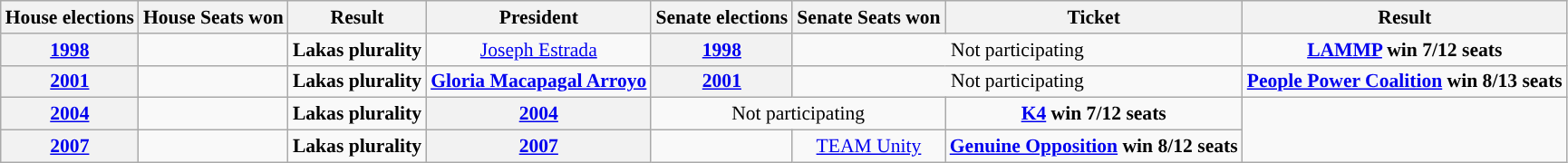<table class="wikitable" style="text-align:center; font-size:90%">
<tr>
<th>House elections</th>
<th>House Seats won</th>
<th>Result</th>
<th>President</th>
<th>Senate elections</th>
<th>Senate Seats won</th>
<th>Ticket</th>
<th>Result</th>
</tr>
<tr>
<th><a href='#'>1998</a></th>
<td></td>
<td><strong>Lakas plurality</strong></td>
<td><a href='#'>Joseph Estrada</a></td>
<th><a href='#'>1998</a></th>
<td colspan="2">Not participating</td>
<td><strong><a href='#'>LAMMP</a> win 7/12 seats</strong></td>
</tr>
<tr>
<th><a href='#'>2001</a></th>
<td></td>
<td><strong>Lakas plurality</strong></td>
<td style="background:"><strong><a href='#'><span>Gloria Macapagal Arroyo</span></a></strong></td>
<th><a href='#'>2001</a></th>
<td colspan="2">Not participating</td>
<td><strong><a href='#'>People Power Coalition</a> win 8/13 seats</strong></td>
</tr>
<tr>
<th><a href='#'>2004</a></th>
<td></td>
<td><strong>Lakas plurality</strong></td>
<th><a href='#'>2004</a></th>
<td colspan="2">Not participating</td>
<td><strong><a href='#'>K4</a> win 7/12 seats</strong></td>
</tr>
<tr>
<th><a href='#'>2007</a></th>
<td></td>
<td><strong>Lakas plurality</strong></td>
<th><a href='#'>2007</a></th>
<td></td>
<td><a href='#'>TEAM Unity</a></td>
<td><strong><a href='#'>Genuine Opposition</a> win 8/12 seats</strong></td>
</tr>
</table>
